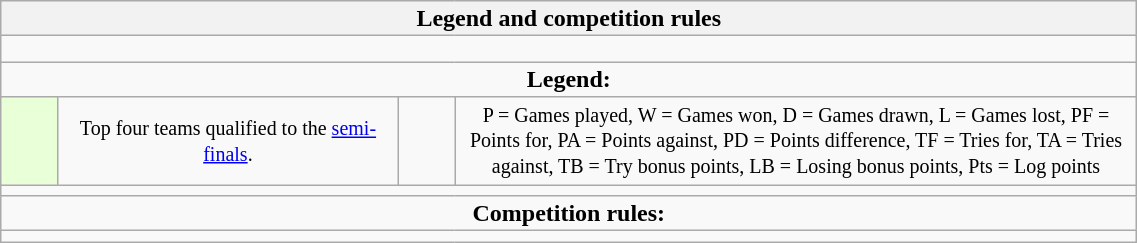<table class="wikitable collapsible collapsed" style="text-align:center; line-height:100%; font-size:100%; width:60%;">
<tr>
<th colspan="100%" style="border:0px">Legend and competition rules</th>
</tr>
<tr>
<td colspan="100%" style="height:10px"></td>
</tr>
<tr>
<td colspan="100%" style="border:0px"><strong>Legend:</strong></td>
</tr>
<tr>
<td style="height:10px; width:5%; background:#E8FFD8;"></td>
<td style="width:30%;"><small>Top four teams qualified to the <a href='#'>semi-finals</a>.</small></td>
<td style="width:5%;"></td>
<td style="width:60%;"><small>P = Games played, W = Games won, D = Games drawn, L = Games lost, PF = Points for, PA = Points against, PD = Points difference, TF = Tries for, TA = Tries against, TB = Try bonus points, LB = Losing bonus points, Pts = Log points</small></td>
</tr>
<tr>
<td colspan="100%"></td>
</tr>
<tr>
<td colspan="100%" style="border:0px"><strong>Competition rules:</strong></td>
</tr>
<tr>
<td colspan="100%"></td>
</tr>
</table>
